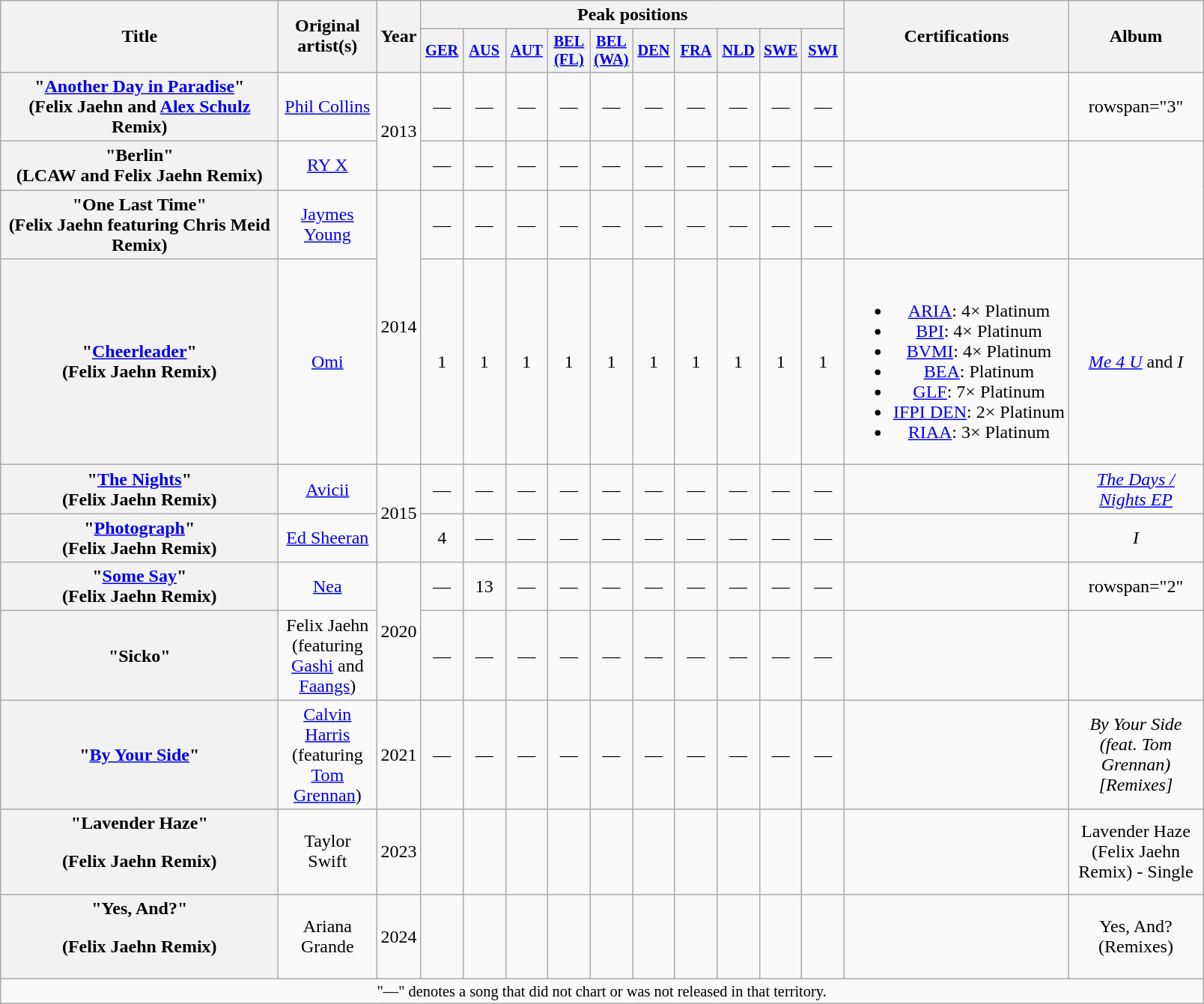<table class="wikitable plainrowheaders" style="text-align:center;">
<tr>
<th scope="col" rowspan="2" style="width:15em;">Title</th>
<th scope="col" rowspan="2" style="width:5em;">Original artist(s)</th>
<th scope="col" rowspan="2" style="width:2em;">Year</th>
<th scope="col" colspan="10">Peak positions</th>
<th scope="col" rowspan="2">Certifications</th>
<th scope="col" rowspan="2" style="width:7em;">Album</th>
</tr>
<tr>
<th scope="col" style="width:2.3em;font-size:85%;"><a href='#'>GER</a><br></th>
<th scope="col" style="width:2.3em;font-size:85%;"><a href='#'>AUS</a><br></th>
<th scope="col" style="width:2.3em;font-size:85%;"><a href='#'>AUT</a><br></th>
<th scope="col" style="width:2.3em;font-size:85%;"><a href='#'>BEL<br>(FL)</a><br></th>
<th scope="col" style="width:2.3em;font-size:85%;"><a href='#'>BEL<br>(WA)</a><br></th>
<th scope="col" style="width:2.3em;font-size:85%;"><a href='#'>DEN</a><br></th>
<th scope="col" style="width:2.3em;font-size:85%;"><a href='#'>FRA</a><br></th>
<th scope="col" style="width:2.3em;font-size:85%;"><a href='#'>NLD</a><br></th>
<th scope="col" style="width:2.3em;font-size:85%;"><a href='#'>SWE</a><br></th>
<th scope="col" style="width:2.3em;font-size:85%;"><a href='#'>SWI</a><br></th>
</tr>
<tr>
<th scope="row">"<a href='#'>Another Day in Paradise</a>" <br><span>(Felix Jaehn and <a href='#'>Alex Schulz</a> Remix)</span></th>
<td><a href='#'>Phil Collins</a></td>
<td rowspan="2">2013</td>
<td>—</td>
<td>—</td>
<td>—</td>
<td>—</td>
<td>—</td>
<td>—</td>
<td>—</td>
<td>—</td>
<td>—</td>
<td>—</td>
<td></td>
<td>rowspan="3" </td>
</tr>
<tr>
<th scope="row">"Berlin"<br><span>(LCAW and Felix Jaehn Remix)</span></th>
<td><a href='#'>RY X</a></td>
<td>—</td>
<td>—</td>
<td>—</td>
<td>—</td>
<td>—</td>
<td>—</td>
<td>—</td>
<td>—</td>
<td>—</td>
<td>—</td>
<td></td>
</tr>
<tr>
<th scope="row">"One Last Time"<br><span>(Felix Jaehn featuring Chris Meid Remix)</span></th>
<td><a href='#'>Jaymes Young</a></td>
<td rowspan="2">2014</td>
<td>—</td>
<td>—</td>
<td>—</td>
<td>—</td>
<td>—</td>
<td>—</td>
<td>—</td>
<td>—</td>
<td>—</td>
<td>—</td>
<td></td>
</tr>
<tr>
<th scope="row">"<a href='#'>Cheerleader</a>"<br><span>(Felix Jaehn Remix)</span></th>
<td><a href='#'>Omi</a></td>
<td>1</td>
<td>1</td>
<td>1</td>
<td>1</td>
<td>1</td>
<td>1</td>
<td>1</td>
<td>1</td>
<td>1</td>
<td>1</td>
<td><br><ul><li><a href='#'>ARIA</a>: 4× Platinum</li><li><a href='#'>BPI</a>: 4× Platinum</li><li><a href='#'>BVMI</a>: 4× Platinum</li><li><a href='#'>BEA</a>: Platinum</li><li><a href='#'>GLF</a>: 7× Platinum</li><li><a href='#'>IFPI DEN</a>: 2× Platinum</li><li><a href='#'>RIAA</a>: 3× Platinum</li></ul></td>
<td><em><a href='#'>Me 4 U</a></em> and <em>I</em></td>
</tr>
<tr>
<th scope="row">"<a href='#'>The Nights</a>"<br><span>(Felix Jaehn Remix)</span></th>
<td><a href='#'>Avicii</a></td>
<td rowspan="2">2015</td>
<td>—</td>
<td>—</td>
<td>—</td>
<td>—</td>
<td>—</td>
<td>—</td>
<td>—</td>
<td>—</td>
<td>—</td>
<td>—</td>
<td></td>
<td><em><a href='#'>The Days / Nights EP</a></em></td>
</tr>
<tr>
<th scope="row">"<a href='#'>Photograph</a>"<br><span>(Felix Jaehn Remix)</span></th>
<td><a href='#'>Ed Sheeran</a></td>
<td>4</td>
<td>—</td>
<td>—</td>
<td>—</td>
<td>—</td>
<td>—</td>
<td>—</td>
<td>—</td>
<td>—</td>
<td>—</td>
<td></td>
<td><em>I</em></td>
</tr>
<tr>
<th scope="row">"<a href='#'>Some Say</a>" <br><span>(Felix Jaehn Remix)</span></th>
<td><a href='#'>Nea</a></td>
<td rowspan="2">2020</td>
<td>—</td>
<td>13</td>
<td>—</td>
<td>—</td>
<td>—</td>
<td>—</td>
<td>—</td>
<td>—</td>
<td>—</td>
<td>—</td>
<td></td>
<td>rowspan="2" </td>
</tr>
<tr>
<th scope="row">"Sicko"</th>
<td>Felix Jaehn <br><span>(featuring <a href='#'>Gashi</a> and <a href='#'>Faangs</a>)</span></td>
<td>—</td>
<td>—</td>
<td>—</td>
<td>—</td>
<td>—</td>
<td>—</td>
<td>—</td>
<td>—</td>
<td>—</td>
<td>—</td>
<td></td>
</tr>
<tr>
<th scope="row">"<a href='#'>By Your Side</a>"</th>
<td><a href='#'>Calvin Harris</a> <br><span>(featuring <a href='#'>Tom Grennan</a>)</span></td>
<td>2021</td>
<td>—</td>
<td>—</td>
<td>—</td>
<td>—</td>
<td>—</td>
<td>—</td>
<td>—</td>
<td>—</td>
<td>—</td>
<td>—</td>
<td></td>
<td><em>By Your Side (feat. Tom Grennan) [Remixes]</em></td>
</tr>
<tr>
<th scope="row">"Lavender Haze"<blockquote>(Felix Jaehn Remix)</blockquote></th>
<td>Taylor Swift</td>
<td>2023</td>
<td></td>
<td></td>
<td></td>
<td></td>
<td></td>
<td></td>
<td></td>
<td></td>
<td></td>
<td></td>
<td></td>
<td>Lavender Haze (Felix Jaehn Remix) - Single</td>
</tr>
<tr>
<th scope="row">"Yes, And?"<blockquote>(Felix Jaehn Remix)</blockquote></th>
<td>Ariana Grande</td>
<td>2024</td>
<td></td>
<td></td>
<td></td>
<td></td>
<td></td>
<td></td>
<td></td>
<td></td>
<td></td>
<td></td>
<td></td>
<td>Yes, And? (Remixes)</td>
</tr>
<tr>
<td colspan="16" style="font-size:85%">"—" denotes a song that did not chart or was not released in that territory.</td>
</tr>
</table>
